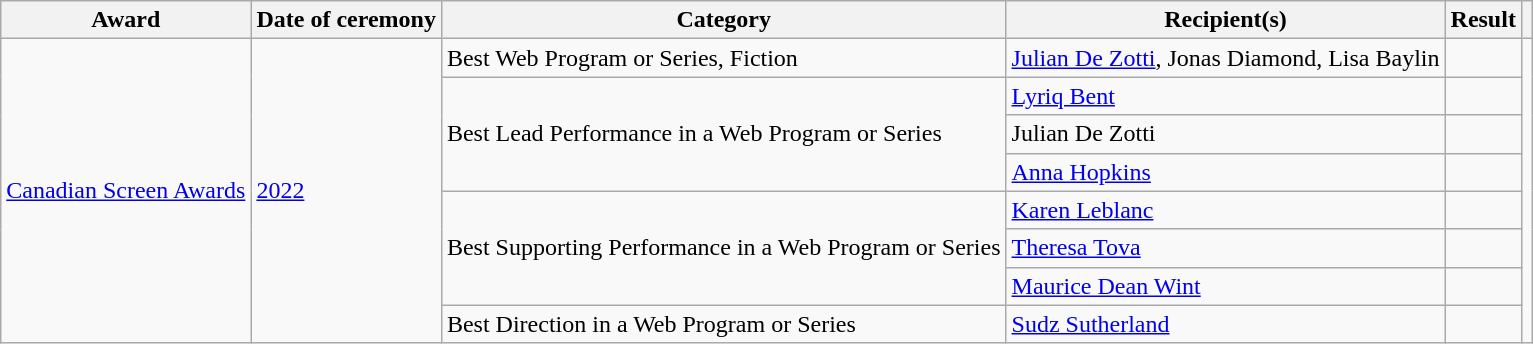<table class="wikitable plainrowheaders sortable">
<tr>
<th scope="col">Award</th>
<th scope="col">Date of ceremony</th>
<th scope="col">Category</th>
<th scope="col">Recipient(s)</th>
<th scope="col">Result</th>
<th scope="col" class="unsortable"></th>
</tr>
<tr>
<td rowspan=8><a href='#'>Canadian Screen Awards</a></td>
<td rowspan=8><a href='#'>2022</a></td>
<td>Best Web Program or Series, Fiction</td>
<td><a href='#'>Julian De Zotti</a>, Jonas Diamond, Lisa Baylin</td>
<td></td>
<td rowspan=8></td>
</tr>
<tr>
<td rowspan=3>Best Lead Performance in a Web Program or Series</td>
<td><a href='#'>Lyriq Bent</a></td>
<td></td>
</tr>
<tr>
<td>Julian De Zotti</td>
<td></td>
</tr>
<tr>
<td><a href='#'>Anna Hopkins</a></td>
<td></td>
</tr>
<tr>
<td rowspan=3>Best Supporting Performance in a Web Program or Series</td>
<td><a href='#'>Karen Leblanc</a></td>
<td></td>
</tr>
<tr>
<td><a href='#'>Theresa Tova</a></td>
<td></td>
</tr>
<tr>
<td><a href='#'>Maurice Dean Wint</a></td>
<td></td>
</tr>
<tr>
<td>Best Direction in a Web Program or Series</td>
<td><a href='#'>Sudz Sutherland</a></td>
<td></td>
</tr>
</table>
